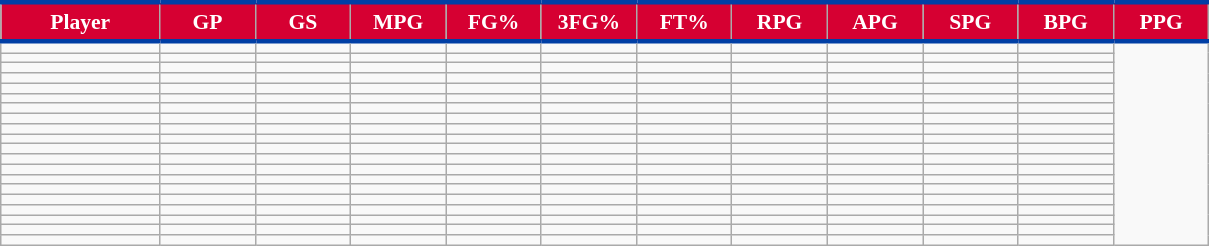<table class="wikitable sortable" style="font-size: 90%">
<tr>
<th style="background: #D60032; color:#FFFFFF; border-top:#013FA5 3px solid; border-bottom:#013FA5 3px solid;"  width="10%">Player</th>
<th style="background: #D60032; color:#FFFFFF; border-top:#013FA5 3px solid; border-bottom:#013FA5 3px solid;" width="6%">GP</th>
<th style="background: #D60032; color:#FFFFFF; border-top:#013FA5 3px solid; border-bottom:#013FA5 3px solid;" width="6%">GS</th>
<th style="background: #D60032; color:#FFFFFF; border-top:#013FA5 3px solid; border-bottom:#013FA5 3px solid;" width="6%">MPG</th>
<th style="background: #D60032; color:#FFFFFF; border-top:#013FA5 3px solid; border-bottom:#013FA5 3px solid;" width="6%">FG%</th>
<th style="background: #D60032; color:#FFFFFF; border-top:#013FA5 3px solid; border-bottom:#013FA5 3px solid;" width="6%">3FG%</th>
<th style="background: #D60032; color:#FFFFFF; border-top:#013FA5 3px solid; border-bottom:#013FA5 3px solid;" width="6%">FT%</th>
<th style="background: #D60032; color:#FFFFFF; border-top:#013FA5 3px solid; border-bottom:#013FA5 3px solid;" width="6%">RPG</th>
<th style="background: #D60032; color:#FFFFFF; border-top:#013FA5 3px solid; border-bottom:#013FA5 3px solid;" width="6%">APG</th>
<th style="background: #D60032; color:#FFFFFF; border-top:#013FA5 3px solid; border-bottom:#013FA5 3px solid;" width="6%">SPG</th>
<th style="background: #D60032; color:#FFFFFF; border-top:#013FA5 3px solid; border-bottom:#013FA5 3px solid;" width="6%">BPG</th>
<th style="background: #D60032; color:#FFFFFF; border-top:#013FA5 3px solid; border-bottom:#013FA5 3px solid;" width="6%">PPG</th>
</tr>
<tr>
<td></td>
<td></td>
<td></td>
<td></td>
<td></td>
<td></td>
<td></td>
<td></td>
<td></td>
<td></td>
<td></td>
</tr>
<tr>
<td></td>
<td></td>
<td></td>
<td></td>
<td></td>
<td></td>
<td></td>
<td></td>
<td></td>
<td></td>
<td></td>
</tr>
<tr>
<td></td>
<td></td>
<td></td>
<td></td>
<td></td>
<td></td>
<td></td>
<td></td>
<td></td>
<td></td>
<td></td>
</tr>
<tr>
<td></td>
<td></td>
<td></td>
<td></td>
<td></td>
<td></td>
<td></td>
<td></td>
<td></td>
<td></td>
<td></td>
</tr>
<tr>
<td></td>
<td></td>
<td></td>
<td></td>
<td></td>
<td></td>
<td></td>
<td></td>
<td></td>
<td></td>
<td></td>
</tr>
<tr>
<td></td>
<td></td>
<td></td>
<td></td>
<td></td>
<td></td>
<td></td>
<td></td>
<td></td>
<td></td>
<td></td>
</tr>
<tr>
<td></td>
<td></td>
<td></td>
<td></td>
<td></td>
<td></td>
<td></td>
<td></td>
<td></td>
<td></td>
<td></td>
</tr>
<tr>
<td></td>
<td></td>
<td></td>
<td></td>
<td></td>
<td></td>
<td></td>
<td></td>
<td></td>
<td></td>
<td></td>
</tr>
<tr>
<td></td>
<td></td>
<td></td>
<td></td>
<td></td>
<td></td>
<td></td>
<td></td>
<td></td>
<td></td>
<td></td>
</tr>
<tr>
<td></td>
<td></td>
<td></td>
<td></td>
<td></td>
<td></td>
<td></td>
<td></td>
<td></td>
<td></td>
<td></td>
</tr>
<tr>
<td></td>
<td></td>
<td></td>
<td></td>
<td></td>
<td></td>
<td></td>
<td></td>
<td></td>
<td></td>
<td></td>
</tr>
<tr>
<td></td>
<td></td>
<td></td>
<td></td>
<td></td>
<td></td>
<td></td>
<td></td>
<td></td>
<td></td>
<td></td>
</tr>
<tr>
<td></td>
<td></td>
<td></td>
<td></td>
<td></td>
<td></td>
<td></td>
<td></td>
<td></td>
<td></td>
<td></td>
</tr>
<tr>
<td></td>
<td></td>
<td></td>
<td></td>
<td></td>
<td></td>
<td></td>
<td></td>
<td></td>
<td></td>
<td></td>
</tr>
<tr>
<td></td>
<td></td>
<td></td>
<td></td>
<td></td>
<td></td>
<td></td>
<td></td>
<td></td>
<td></td>
<td></td>
</tr>
<tr>
<td></td>
<td></td>
<td></td>
<td></td>
<td></td>
<td></td>
<td></td>
<td></td>
<td></td>
<td></td>
<td></td>
</tr>
<tr>
<td></td>
<td></td>
<td></td>
<td></td>
<td></td>
<td></td>
<td></td>
<td></td>
<td></td>
<td></td>
<td></td>
</tr>
<tr>
<td></td>
<td></td>
<td></td>
<td></td>
<td></td>
<td></td>
<td></td>
<td></td>
<td></td>
<td></td>
<td></td>
</tr>
<tr>
<td></td>
<td></td>
<td></td>
<td></td>
<td></td>
<td></td>
<td></td>
<td></td>
<td></td>
<td></td>
<td></td>
</tr>
<tr>
<td></td>
<td></td>
<td></td>
<td></td>
<td></td>
<td></td>
<td></td>
<td></td>
<td></td>
<td></td>
<td></td>
</tr>
</table>
